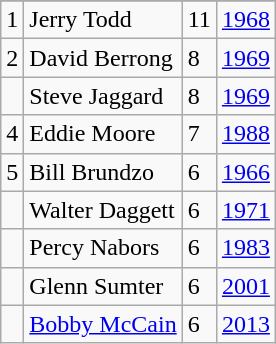<table class="wikitable">
<tr>
</tr>
<tr>
<td>1</td>
<td>Jerry Todd</td>
<td>11</td>
<td><a href='#'>1968</a></td>
</tr>
<tr>
<td>2</td>
<td>David Berrong</td>
<td>8</td>
<td><a href='#'>1969</a></td>
</tr>
<tr>
<td></td>
<td>Steve Jaggard</td>
<td>8</td>
<td><a href='#'>1969</a></td>
</tr>
<tr>
<td>4</td>
<td>Eddie Moore</td>
<td>7</td>
<td><a href='#'>1988</a></td>
</tr>
<tr>
<td>5</td>
<td>Bill Brundzo</td>
<td>6</td>
<td><a href='#'>1966</a></td>
</tr>
<tr>
<td></td>
<td>Walter Daggett</td>
<td>6</td>
<td><a href='#'>1971</a></td>
</tr>
<tr>
<td></td>
<td>Percy Nabors</td>
<td>6</td>
<td><a href='#'>1983</a></td>
</tr>
<tr>
<td></td>
<td>Glenn Sumter</td>
<td>6</td>
<td><a href='#'>2001</a></td>
</tr>
<tr>
<td></td>
<td><a href='#'>Bobby McCain</a></td>
<td>6</td>
<td><a href='#'>2013</a></td>
</tr>
</table>
